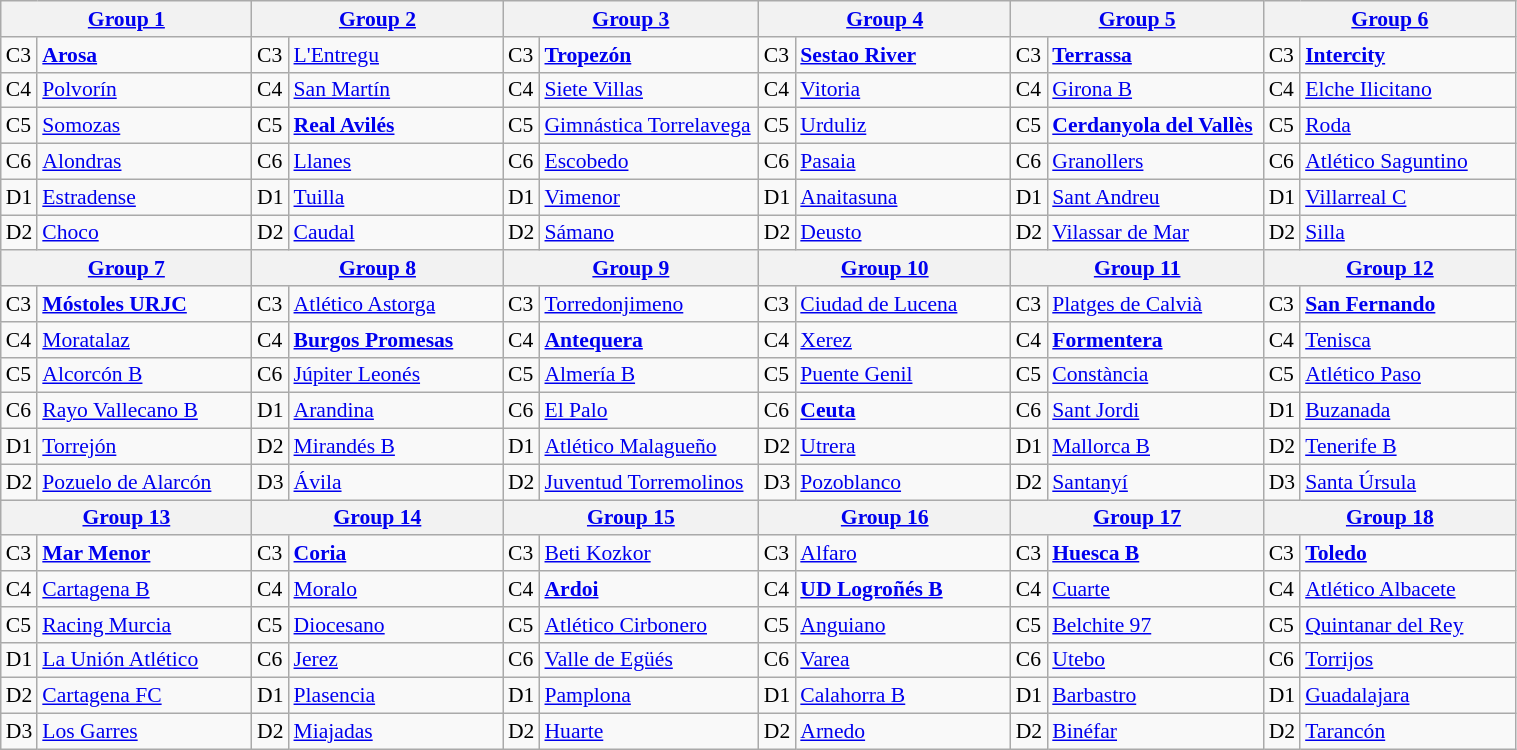<table class="wikitable" style="width:80%; font-size:90%">
<tr>
<th width=16% colspan=2><a href='#'>Group 1</a></th>
<th width=16% colspan=2><a href='#'>Group 2</a></th>
<th width=16% colspan=2><a href='#'>Group 3</a></th>
<th width=16% colspan=2><a href='#'>Group 4</a></th>
<th width=16% colspan=2><a href='#'>Group 5</a></th>
<th width=16% colspan=2><a href='#'>Group 6</a></th>
</tr>
<tr>
<td width=1%>C3</td>
<td><strong><a href='#'>Arosa</a></strong></td>
<td width=1%>C3</td>
<td><a href='#'>L'Entregu</a></td>
<td width=1%>C3</td>
<td><strong><a href='#'>Tropezón</a></strong></td>
<td width=1%>C3</td>
<td><strong><a href='#'>Sestao River</a></strong></td>
<td width=1%>C3</td>
<td><strong><a href='#'>Terrassa</a></strong></td>
<td width=1%>C3</td>
<td><strong><a href='#'>Intercity</a></strong></td>
</tr>
<tr>
<td>C4</td>
<td><a href='#'>Polvorín</a></td>
<td>C4</td>
<td><a href='#'>San Martín</a></td>
<td>C4</td>
<td><a href='#'>Siete Villas</a></td>
<td>C4</td>
<td><a href='#'>Vitoria</a></td>
<td>C4</td>
<td><a href='#'>Girona B</a></td>
<td>C4</td>
<td><a href='#'>Elche Ilicitano</a></td>
</tr>
<tr>
<td>C5</td>
<td><a href='#'>Somozas</a></td>
<td>C5</td>
<td><strong><a href='#'>Real Avilés</a></strong></td>
<td>C5</td>
<td><a href='#'>Gimnástica Torrelavega</a></td>
<td>C5</td>
<td><a href='#'>Urduliz</a></td>
<td>C5</td>
<td><strong><a href='#'>Cerdanyola del Vallès</a></strong></td>
<td>C5</td>
<td><a href='#'>Roda</a></td>
</tr>
<tr>
<td>C6</td>
<td><a href='#'>Alondras</a></td>
<td>C6</td>
<td><a href='#'>Llanes</a></td>
<td>C6</td>
<td><a href='#'>Escobedo</a></td>
<td>C6</td>
<td><a href='#'>Pasaia</a></td>
<td>C6</td>
<td><a href='#'>Granollers</a></td>
<td>C6</td>
<td><a href='#'>Atlético Saguntino</a></td>
</tr>
<tr>
<td>D1</td>
<td><a href='#'>Estradense</a></td>
<td>D1</td>
<td><a href='#'>Tuilla</a></td>
<td>D1</td>
<td><a href='#'>Vimenor</a></td>
<td>D1</td>
<td><a href='#'>Anaitasuna</a></td>
<td>D1</td>
<td><a href='#'>Sant Andreu</a></td>
<td>D1</td>
<td><a href='#'>Villarreal C</a></td>
</tr>
<tr>
<td>D2</td>
<td><a href='#'>Choco</a></td>
<td>D2</td>
<td><a href='#'>Caudal</a></td>
<td>D2</td>
<td><a href='#'>Sámano</a></td>
<td>D2</td>
<td><a href='#'>Deusto</a></td>
<td>D2</td>
<td><a href='#'>Vilassar de Mar</a></td>
<td>D2</td>
<td><a href='#'>Silla</a></td>
</tr>
<tr>
<th colspan=2><a href='#'>Group 7</a></th>
<th colspan=2><a href='#'>Group 8</a></th>
<th colspan=2><a href='#'>Group 9</a></th>
<th colspan=2><a href='#'>Group 10</a></th>
<th colspan=2><a href='#'>Group 11</a></th>
<th colspan=2><a href='#'>Group 12</a></th>
</tr>
<tr>
<td>C3</td>
<td><strong><a href='#'>Móstoles URJC</a></strong></td>
<td>C3</td>
<td><a href='#'>Atlético Astorga</a></td>
<td>C3</td>
<td><a href='#'>Torredonjimeno</a></td>
<td>C3</td>
<td><a href='#'>Ciudad de Lucena</a></td>
<td>C3</td>
<td><a href='#'>Platges de Calvià</a></td>
<td>C3</td>
<td><strong><a href='#'>San Fernando</a></strong></td>
</tr>
<tr>
<td>C4</td>
<td><a href='#'>Moratalaz</a></td>
<td>C4</td>
<td><strong><a href='#'>Burgos Promesas</a></strong></td>
<td>C4</td>
<td><strong><a href='#'>Antequera</a></strong></td>
<td>C4</td>
<td><a href='#'>Xerez</a></td>
<td>C4</td>
<td><strong><a href='#'>Formentera</a></strong></td>
<td>C4</td>
<td><a href='#'>Tenisca</a></td>
</tr>
<tr>
<td>C5</td>
<td><a href='#'>Alcorcón B</a></td>
<td>C6</td>
<td><a href='#'>Júpiter Leonés</a></td>
<td>C5</td>
<td><a href='#'>Almería B</a></td>
<td>C5</td>
<td><a href='#'>Puente Genil</a></td>
<td>C5</td>
<td><a href='#'>Constància</a></td>
<td>C5</td>
<td><a href='#'>Atlético Paso</a></td>
</tr>
<tr>
<td>C6</td>
<td><a href='#'>Rayo Vallecano B</a></td>
<td>D1</td>
<td><a href='#'>Arandina</a></td>
<td>C6</td>
<td><a href='#'>El Palo</a></td>
<td>C6</td>
<td><strong><a href='#'>Ceuta</a></strong></td>
<td>C6</td>
<td><a href='#'>Sant Jordi</a></td>
<td>D1</td>
<td><a href='#'>Buzanada</a></td>
</tr>
<tr>
<td>D1</td>
<td><a href='#'>Torrejón</a></td>
<td>D2</td>
<td><a href='#'>Mirandés B</a></td>
<td>D1</td>
<td><a href='#'>Atlético Malagueño</a></td>
<td>D2</td>
<td><a href='#'>Utrera</a></td>
<td>D1</td>
<td><a href='#'>Mallorca B</a></td>
<td>D2</td>
<td><a href='#'>Tenerife B</a></td>
</tr>
<tr>
<td>D2</td>
<td><a href='#'>Pozuelo de Alarcón</a></td>
<td>D3</td>
<td><a href='#'>Ávila</a></td>
<td>D2</td>
<td><a href='#'>Juventud Torremolinos</a></td>
<td>D3</td>
<td><a href='#'>Pozoblanco</a></td>
<td>D2</td>
<td><a href='#'>Santanyí</a></td>
<td>D3</td>
<td><a href='#'>Santa Úrsula</a></td>
</tr>
<tr>
<th colspan=2><a href='#'>Group 13</a></th>
<th colspan=2><a href='#'>Group 14</a></th>
<th colspan=2><a href='#'>Group 15</a></th>
<th colspan=2><a href='#'>Group 16</a></th>
<th colspan=2><a href='#'>Group 17</a></th>
<th colspan=2><a href='#'>Group 18</a></th>
</tr>
<tr>
<td>C3</td>
<td><strong><a href='#'>Mar Menor</a></strong></td>
<td>C3</td>
<td><strong><a href='#'>Coria</a></strong></td>
<td>C3</td>
<td><a href='#'>Beti Kozkor</a></td>
<td>C3</td>
<td><a href='#'>Alfaro</a></td>
<td>C3</td>
<td><strong><a href='#'>Huesca B</a></strong></td>
<td>C3</td>
<td><strong><a href='#'>Toledo</a></strong></td>
</tr>
<tr>
<td>C4</td>
<td><a href='#'>Cartagena B</a></td>
<td>C4</td>
<td><a href='#'>Moralo</a></td>
<td>C4</td>
<td><strong><a href='#'>Ardoi</a></strong></td>
<td>C4</td>
<td><strong><a href='#'>UD Logroñés B</a></strong></td>
<td>C4</td>
<td><a href='#'>Cuarte</a></td>
<td>C4</td>
<td><a href='#'>Atlético Albacete</a></td>
</tr>
<tr>
<td>C5</td>
<td><a href='#'>Racing Murcia</a></td>
<td>C5</td>
<td><a href='#'>Diocesano</a></td>
<td>C5</td>
<td><a href='#'>Atlético Cirbonero</a></td>
<td>C5</td>
<td><a href='#'>Anguiano</a></td>
<td>C5</td>
<td><a href='#'>Belchite 97</a></td>
<td>C5</td>
<td><a href='#'>Quintanar del Rey</a></td>
</tr>
<tr>
<td>D1</td>
<td><a href='#'>La Unión Atlético</a></td>
<td>C6</td>
<td><a href='#'>Jerez</a></td>
<td>C6</td>
<td><a href='#'>Valle de Egüés</a></td>
<td>C6</td>
<td><a href='#'>Varea</a></td>
<td>C6</td>
<td><a href='#'>Utebo</a></td>
<td>C6</td>
<td><a href='#'>Torrijos</a></td>
</tr>
<tr>
<td>D2</td>
<td><a href='#'>Cartagena FC</a></td>
<td>D1</td>
<td><a href='#'>Plasencia</a></td>
<td>D1</td>
<td><a href='#'>Pamplona</a></td>
<td>D1</td>
<td><a href='#'>Calahorra B</a></td>
<td>D1</td>
<td><a href='#'>Barbastro</a></td>
<td>D1</td>
<td><a href='#'>Guadalajara</a></td>
</tr>
<tr>
<td>D3</td>
<td><a href='#'>Los Garres</a></td>
<td>D2</td>
<td><a href='#'>Miajadas</a></td>
<td>D2</td>
<td><a href='#'>Huarte</a></td>
<td>D2</td>
<td><a href='#'>Arnedo</a></td>
<td>D2</td>
<td><a href='#'>Binéfar</a></td>
<td>D2</td>
<td><a href='#'>Tarancón</a></td>
</tr>
</table>
